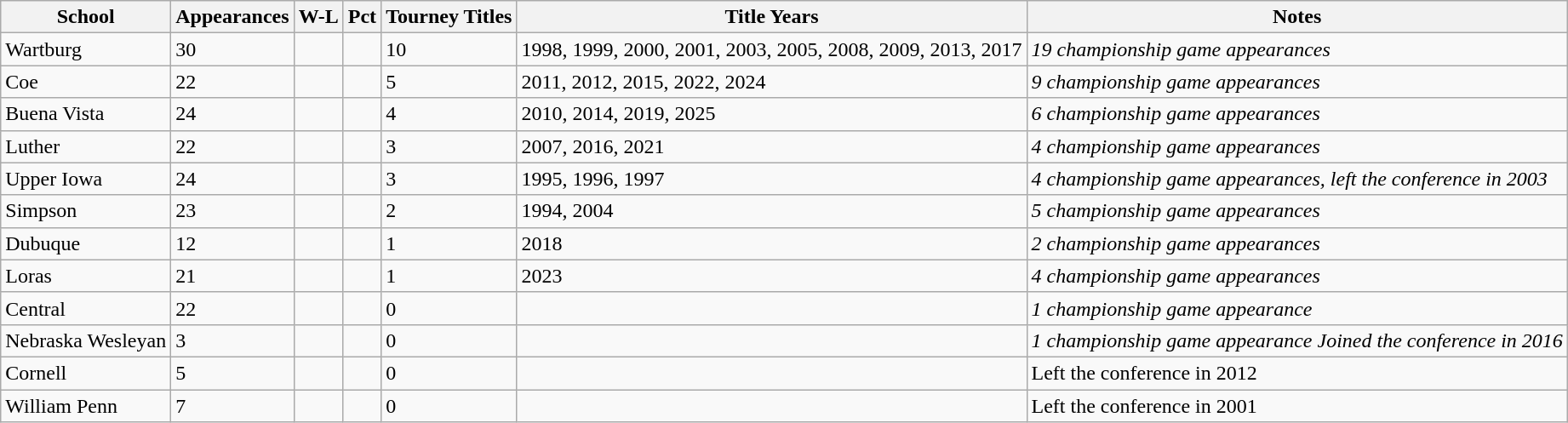<table class="wikitable sortable">
<tr>
<th>School</th>
<th>Appearances</th>
<th>W-L</th>
<th>Pct</th>
<th>Tourney Titles</th>
<th>Title Years</th>
<th>Notes</th>
</tr>
<tr>
<td>Wartburg</td>
<td>30</td>
<td></td>
<td></td>
<td>10</td>
<td>1998, 1999, 2000, 2001, 2003, 2005, 2008, 2009, 2013, 2017</td>
<td><em>19 championship game appearances</em></td>
</tr>
<tr>
<td>Coe</td>
<td>22</td>
<td></td>
<td></td>
<td>5</td>
<td>2011, 2012, 2015, 2022, 2024</td>
<td><em>9 championship game appearances</em></td>
</tr>
<tr>
<td>Buena Vista</td>
<td>24</td>
<td></td>
<td></td>
<td>4</td>
<td>2010, 2014, 2019, 2025</td>
<td><em>6 championship game appearances</em></td>
</tr>
<tr>
<td>Luther</td>
<td>22</td>
<td></td>
<td></td>
<td>3</td>
<td>2007, 2016, 2021</td>
<td><em>4 championship game appearances</em></td>
</tr>
<tr>
<td>Upper Iowa</td>
<td>24</td>
<td></td>
<td></td>
<td>3</td>
<td>1995, 1996, 1997</td>
<td><em>4 championship game appearances, left the conference in 2003</em></td>
</tr>
<tr>
<td>Simpson</td>
<td>23</td>
<td></td>
<td></td>
<td>2</td>
<td>1994, 2004</td>
<td><em>5 championship game appearances</em></td>
</tr>
<tr>
<td>Dubuque</td>
<td>12</td>
<td></td>
<td></td>
<td>1</td>
<td>2018</td>
<td><em>2 championship game appearances</em></td>
</tr>
<tr>
<td>Loras</td>
<td>21</td>
<td></td>
<td></td>
<td>1</td>
<td>2023</td>
<td><em>4 championship game appearances</em></td>
</tr>
<tr>
<td>Central</td>
<td>22</td>
<td></td>
<td></td>
<td>0</td>
<td></td>
<td><em>1 championship game appearance</em></td>
</tr>
<tr>
<td>Nebraska Wesleyan</td>
<td>3</td>
<td></td>
<td></td>
<td>0</td>
<td></td>
<td><em>1 championship game appearance</em> <em>Joined the conference in 2016</em></td>
</tr>
<tr>
<td>Cornell</td>
<td>5</td>
<td></td>
<td></td>
<td>0</td>
<td></td>
<td>Left the conference in 2012</td>
</tr>
<tr>
<td>William Penn</td>
<td>7</td>
<td></td>
<td></td>
<td>0</td>
<td></td>
<td>Left the conference in 2001</td>
</tr>
</table>
